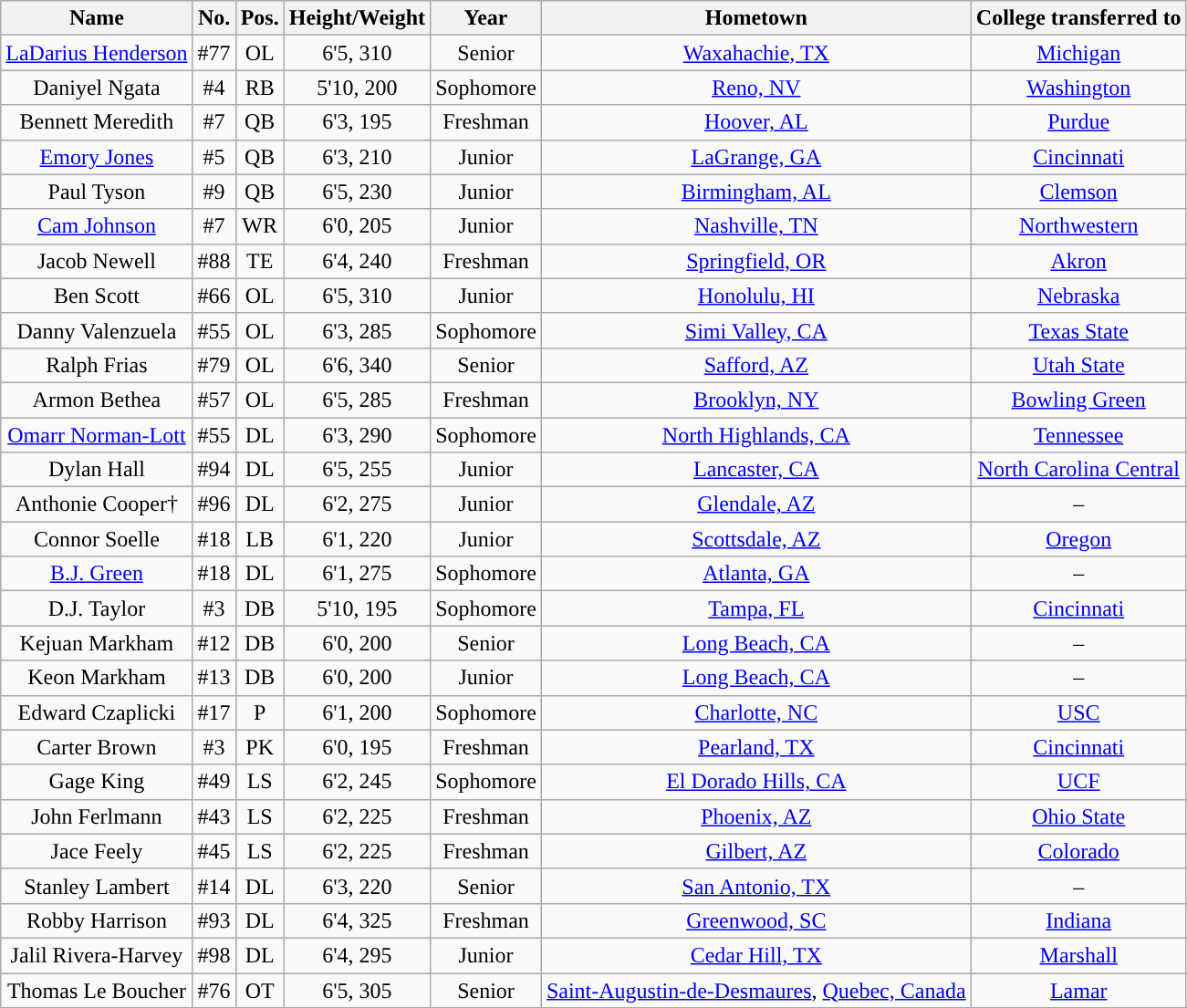<table class="wikitable sortable sortable" style="text-align: center">
<tr style="text-align:center">
<th style="text-align:center; ">Name</th>
<th style="text-align:center; ">No.</th>
<th style="text-align:center; ">Pos.</th>
<th style="text-align:center; ">Height/Weight</th>
<th style="text-align:center; ">Year</th>
<th style="text-align:center; ">Hometown</th>
<th style="text-align:center; ">College transferred to</th>
</tr>
<tr>
<td><a href='#'>LaDarius Henderson</a></td>
<td>#77</td>
<td>OL</td>
<td>6'5, 310</td>
<td>Senior</td>
<td><a href='#'>Waxahachie, TX</a></td>
<td><a href='#'>Michigan</a></td>
</tr>
<tr>
<td>Daniyel Ngata</td>
<td>#4</td>
<td>RB</td>
<td>5'10, 200</td>
<td> Sophomore</td>
<td><a href='#'>Reno, NV</a></td>
<td><a href='#'>Washington</a></td>
</tr>
<tr>
<td>Bennett Meredith</td>
<td>#7</td>
<td>QB</td>
<td>6'3, 195</td>
<td>Freshman</td>
<td><a href='#'>Hoover, AL</a></td>
<td><a href='#'>Purdue</a></td>
</tr>
<tr>
<td><a href='#'>Emory Jones</a></td>
<td>#5</td>
<td>QB</td>
<td>6'3, 210</td>
<td> Junior</td>
<td><a href='#'>LaGrange, GA</a></td>
<td><a href='#'>Cincinnati</a></td>
</tr>
<tr>
<td>Paul Tyson</td>
<td>#9</td>
<td>QB</td>
<td>6'5, 230</td>
<td> Junior</td>
<td><a href='#'>Birmingham, AL</a></td>
<td><a href='#'>Clemson</a></td>
</tr>
<tr>
<td><a href='#'>Cam Johnson</a></td>
<td>#7</td>
<td>WR</td>
<td>6'0, 205</td>
<td> Junior</td>
<td><a href='#'>Nashville, TN</a></td>
<td><a href='#'>Northwestern</a></td>
</tr>
<tr>
<td>Jacob Newell</td>
<td>#88</td>
<td>TE</td>
<td>6'4, 240</td>
<td>Freshman</td>
<td><a href='#'>Springfield, OR</a></td>
<td><a href='#'>Akron</a></td>
</tr>
<tr>
<td>Ben Scott</td>
<td>#66</td>
<td>OL</td>
<td>6'5, 310</td>
<td> Junior</td>
<td><a href='#'>Honolulu, HI</a></td>
<td><a href='#'>Nebraska</a></td>
</tr>
<tr>
<td>Danny Valenzuela</td>
<td>#55</td>
<td>OL</td>
<td>6'3, 285</td>
<td>Sophomore</td>
<td><a href='#'>Simi Valley, CA</a></td>
<td><a href='#'>Texas State</a></td>
</tr>
<tr>
<td>Ralph Frias</td>
<td>#79</td>
<td>OL</td>
<td>6'6, 340</td>
<td> Senior</td>
<td><a href='#'>Safford, AZ</a></td>
<td><a href='#'>Utah State</a></td>
</tr>
<tr>
<td>Armon Bethea</td>
<td>#57</td>
<td>OL</td>
<td>6'5, 285</td>
<td> Freshman</td>
<td><a href='#'>Brooklyn, NY</a></td>
<td><a href='#'>Bowling Green</a></td>
</tr>
<tr>
<td><a href='#'>Omarr Norman-Lott</a></td>
<td>#55</td>
<td>DL</td>
<td>6'3, 290</td>
<td> Sophomore</td>
<td><a href='#'>North Highlands, CA</a></td>
<td><a href='#'>Tennessee</a></td>
</tr>
<tr>
<td>Dylan Hall</td>
<td>#94</td>
<td>DL</td>
<td>6'5, 255</td>
<td> Junior</td>
<td><a href='#'>Lancaster, CA</a></td>
<td><a href='#'>North Carolina Central</a></td>
</tr>
<tr>
<td>Anthonie Cooper†</td>
<td>#96</td>
<td>DL</td>
<td>6'2, 275</td>
<td> Junior</td>
<td><a href='#'>Glendale, AZ</a></td>
<td>–</td>
</tr>
<tr>
<td>Connor Soelle</td>
<td>#18</td>
<td>LB</td>
<td>6'1, 220</td>
<td> Junior</td>
<td><a href='#'>Scottsdale, AZ</a></td>
<td><a href='#'>Oregon</a></td>
</tr>
<tr>
<td><a href='#'>B.J. Green</a></td>
<td>#18</td>
<td>DL</td>
<td>6'1, 275</td>
<td>Sophomore</td>
<td><a href='#'>Atlanta, GA</a></td>
<td>–</td>
</tr>
<tr>
<td>D.J. Taylor</td>
<td>#3</td>
<td>DB</td>
<td>5'10, 195</td>
<td> Sophomore</td>
<td><a href='#'>Tampa, FL</a></td>
<td><a href='#'>Cincinnati</a></td>
</tr>
<tr>
<td>Kejuan Markham</td>
<td>#12</td>
<td>DB</td>
<td>6'0, 200</td>
<td>Senior</td>
<td><a href='#'>Long Beach, CA</a></td>
<td>–</td>
</tr>
<tr>
<td>Keon Markham</td>
<td>#13</td>
<td>DB</td>
<td>6'0, 200</td>
<td> Junior</td>
<td><a href='#'>Long Beach, CA</a></td>
<td>–</td>
</tr>
<tr>
<td>Edward Czaplicki</td>
<td>#17</td>
<td>P</td>
<td>6'1, 200</td>
<td>Sophomore</td>
<td><a href='#'>Charlotte, NC</a></td>
<td><a href='#'>USC</a></td>
</tr>
<tr>
<td>Carter Brown</td>
<td>#3</td>
<td>PK</td>
<td>6'0, 195</td>
<td>Freshman</td>
<td><a href='#'>Pearland, TX</a></td>
<td><a href='#'>Cincinnati</a></td>
</tr>
<tr>
<td>Gage King</td>
<td>#49</td>
<td>LS</td>
<td>6'2, 245</td>
<td> Sophomore</td>
<td><a href='#'>El Dorado Hills, CA</a></td>
<td><a href='#'>UCF</a></td>
</tr>
<tr>
<td>John Ferlmann</td>
<td>#43</td>
<td>LS</td>
<td>6'2, 225</td>
<td> Freshman</td>
<td><a href='#'>Phoenix, AZ</a></td>
<td><a href='#'>Ohio State</a></td>
</tr>
<tr>
<td>Jace Feely</td>
<td>#45</td>
<td>LS</td>
<td>6'2, 225</td>
<td> Freshman</td>
<td><a href='#'>Gilbert, AZ</a></td>
<td><a href='#'>Colorado</a></td>
</tr>
<tr>
<td>Stanley Lambert</td>
<td>#14</td>
<td>DL</td>
<td>6'3, 220</td>
<td>Senior</td>
<td><a href='#'>San Antonio, TX</a></td>
<td>–</td>
</tr>
<tr>
<td>Robby Harrison</td>
<td>#93</td>
<td>DL</td>
<td>6'4, 325</td>
<td> Freshman</td>
<td><a href='#'>Greenwood, SC</a></td>
<td><a href='#'>Indiana</a></td>
</tr>
<tr>
<td>Jalil Rivera-Harvey</td>
<td>#98</td>
<td>DL</td>
<td>6'4, 295</td>
<td>Junior</td>
<td><a href='#'>Cedar Hill, TX</a></td>
<td><a href='#'>Marshall</a></td>
</tr>
<tr>
<td>Thomas Le Boucher</td>
<td>#76</td>
<td>OT</td>
<td>6'5, 305</td>
<td> Senior</td>
<td><a href='#'>Saint-Augustin-de-Desmaures</a>, <a href='#'>Quebec, Canada</a></td>
<td><a href='#'>Lamar</a></td>
</tr>
<tr>
</tr>
</table>
